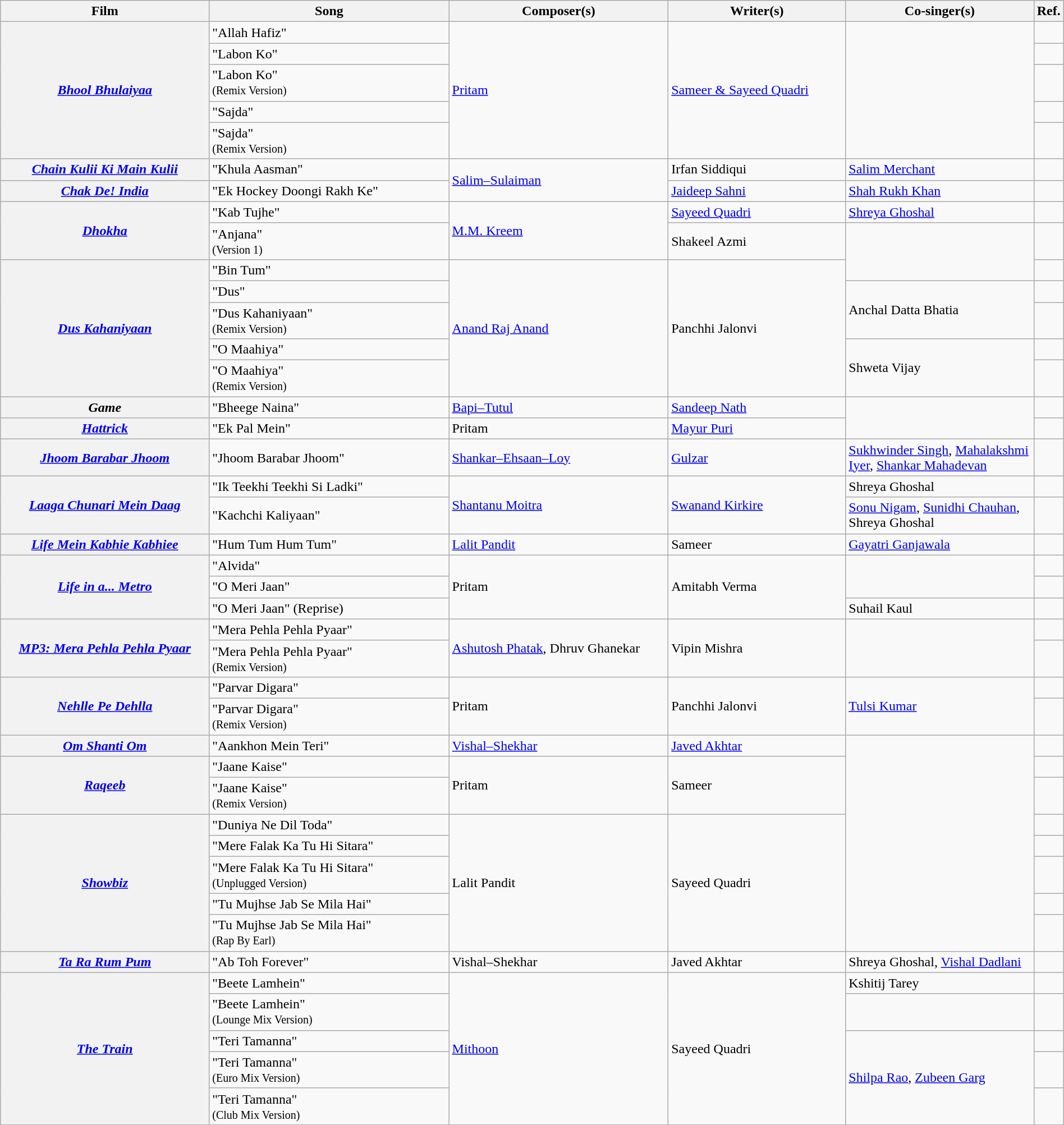<table class="wikitable plainrowheaders" width="100%" textcolor:#000;">
<tr>
<th scope="col" width=20%><strong>Film</strong></th>
<th scope="col" width=23%><strong>Song</strong></th>
<th scope="col" width=21%><strong>Composer(s)</strong></th>
<th scope="col" width=17%><strong>Writer(s)</strong></th>
<th scope="col" width=18%><strong>Co-singer(s)</strong></th>
<th scope="col" width=1%><strong>Ref.</strong></th>
</tr>
<tr>
<th scope="row" rowspan="5"><em><a href='#'>Bhool Bhulaiyaa</a></em></th>
<td>"Allah Hafiz"</td>
<td rowspan="5"><a href='#'>Pritam</a></td>
<td rowspan="5"><a href='#'>Sameer & Sayeed Quadri</a></td>
<td rowspan="5"></td>
<td></td>
</tr>
<tr>
<td>"Labon Ko"</td>
<td></td>
</tr>
<tr>
<td>"Labon Ko"<br><small>(Remix Version)</small></td>
<td></td>
</tr>
<tr>
<td>"Sajda"</td>
<td></td>
</tr>
<tr>
<td>"Sajda"<br><small>(Remix Version)</small></td>
<td></td>
</tr>
<tr>
<th scope="row"><em><a href='#'>Chain Kulii Ki Main Kulii</a></em></th>
<td>"Khula Aasman"</td>
<td rowspan="2"><a href='#'>Salim–Sulaiman</a></td>
<td>Irfan Siddiqui</td>
<td><a href='#'>Salim Merchant</a></td>
<td></td>
</tr>
<tr>
<th scope="row"><em><a href='#'>Chak De! India</a></em></th>
<td>"Ek Hockey Doongi Rakh Ke"</td>
<td><a href='#'>Jaideep Sahni</a></td>
<td><a href='#'>Shah Rukh Khan</a></td>
<td></td>
</tr>
<tr>
<th scope="row" rowspan="2"><em><a href='#'>Dhokha</a></em></th>
<td>"Kab Tujhe"</td>
<td rowspan="2"><a href='#'>M.M. Kreem</a></td>
<td><a href='#'>Sayeed Quadri</a></td>
<td><a href='#'>Shreya Ghoshal</a></td>
<td></td>
</tr>
<tr>
<td>"Anjana"<br><small>(Version 1)</small></td>
<td>Shakeel Azmi</td>
<td rowspan="2"></td>
<td></td>
</tr>
<tr>
<th scope="row" rowspan="5"><em><a href='#'>Dus Kahaniyaan</a></em></th>
<td>"Bin Tum"</td>
<td rowspan="5"><a href='#'>Anand Raj Anand</a></td>
<td rowspan="5">Panchhi Jalonvi</td>
<td></td>
</tr>
<tr>
<td>"Dus"</td>
<td rowspan="2">Anchal Datta Bhatia</td>
<td></td>
</tr>
<tr>
<td>"Dus Kahaniyaan"<br><small>(Remix Version)</small></td>
<td></td>
</tr>
<tr>
<td>"O Maahiya"</td>
<td rowspan="2">Shweta Vijay</td>
<td></td>
</tr>
<tr>
<td>"O Maahiya"<br><small>(Remix Version)</small></td>
<td></td>
</tr>
<tr>
<th scope="row"><em>Game</em></th>
<td>"Bheege Naina"</td>
<td><a href='#'>Bapi–Tutul</a></td>
<td><a href='#'>Sandeep Nath</a></td>
<td rowspan="2"></td>
<td></td>
</tr>
<tr>
<th scope="row"><em><a href='#'>Hattrick</a></em></th>
<td>"Ek Pal Mein"</td>
<td>Pritam</td>
<td><a href='#'>Mayur Puri</a></td>
<td></td>
</tr>
<tr>
<th scope="row"><em><a href='#'>Jhoom Barabar Jhoom</a></em></th>
<td>"Jhoom Barabar Jhoom"</td>
<td><a href='#'>Shankar–Ehsaan–Loy</a></td>
<td><a href='#'>Gulzar</a></td>
<td><a href='#'>Sukhwinder Singh</a>, <a href='#'>Mahalakshmi Iyer</a>, <a href='#'>Shankar Mahadevan</a></td>
<td></td>
</tr>
<tr>
<th scope="row" rowspan="2"><em><a href='#'>Laaga Chunari Mein Daag</a></em></th>
<td>"Ik Teekhi Teekhi Si Ladki"</td>
<td rowspan="2"><a href='#'>Shantanu Moitra</a></td>
<td rowspan="2"><a href='#'>Swanand Kirkire</a></td>
<td>Shreya Ghoshal</td>
<td></td>
</tr>
<tr>
<td>"Kachchi Kaliyaan"</td>
<td><a href='#'>Sonu Nigam</a>, <a href='#'>Sunidhi Chauhan</a>, Shreya Ghoshal</td>
<td></td>
</tr>
<tr>
<th scope="row"><em><a href='#'>Life Mein Kabhie Kabhiee</a></em></th>
<td>"Hum Tum Hum Tum"</td>
<td><a href='#'>Lalit Pandit</a></td>
<td>Sameer</td>
<td><a href='#'>Gayatri Ganjawala</a></td>
<td></td>
</tr>
<tr>
<th scope="row" rowspan="3"><em><a href='#'>Life in a... Metro</a></em></th>
<td>"Alvida"</td>
<td rowspan="3">Pritam</td>
<td rowspan="3">Amitabh Verma</td>
<td rowspan="2"></td>
<td></td>
</tr>
<tr>
<td>"O Meri Jaan"</td>
<td></td>
</tr>
<tr>
<td>"O Meri Jaan" (Reprise)</td>
<td>Suhail Kaul</td>
<td></td>
</tr>
<tr>
<th scope="row" rowspan="2"><em><a href='#'>MP3: Mera Pehla Pehla Pyaar</a></em></th>
<td>"Mera Pehla Pehla Pyaar"</td>
<td rowspan="2"><a href='#'>Ashutosh Phatak</a>, Dhruv Ghanekar</td>
<td rowspan="2">Vipin Mishra</td>
<td rowspan="2"></td>
<td></td>
</tr>
<tr>
<td>"Mera Pehla Pehla Pyaar"<br><small>(Remix Version)</small></td>
<td></td>
</tr>
<tr>
<th scope="row" rowspan="2"><em><a href='#'>Nehlle Pe Dehlla</a></em></th>
<td>"Parvar Digara"</td>
<td rowspan="2">Pritam</td>
<td rowspan="2">Panchhi Jalonvi</td>
<td rowspan="2"><a href='#'>Tulsi Kumar</a></td>
<td></td>
</tr>
<tr>
<td>"Parvar Digara"<br><small>(Remix Version)</small></td>
<td></td>
</tr>
<tr>
<th scope="row"><em><a href='#'>Om Shanti Om</a></em></th>
<td>"Aankhon Mein Teri"</td>
<td><a href='#'>Vishal–Shekhar</a></td>
<td><a href='#'>Javed Akhtar</a></td>
<td rowspan="8"></td>
<td></td>
</tr>
<tr>
<th scope="row" rowspan="2"><em><a href='#'>Raqeeb</a></em></th>
<td>"Jaane Kaise"</td>
<td rowspan="2">Pritam</td>
<td rowspan="2">Sameer</td>
<td></td>
</tr>
<tr>
<td>"Jaane Kaise"<br><small>(Remix Version)</small></td>
<td></td>
</tr>
<tr>
<th scope="row" rowspan="5"><em><a href='#'>Showbiz</a></em></th>
<td>"Duniya Ne Dil Toda"</td>
<td rowspan="5">Lalit Pandit</td>
<td rowspan="5">Sayeed Quadri</td>
<td></td>
</tr>
<tr>
<td>"Mere Falak Ka Tu Hi Sitara"</td>
<td></td>
</tr>
<tr>
<td>"Mere Falak Ka Tu Hi Sitara"<br><small>(Unplugged Version)</small></td>
<td></td>
</tr>
<tr>
<td>"Tu Mujhse Jab Se Mila Hai"</td>
<td></td>
</tr>
<tr>
<td>"Tu Mujhse Jab Se Mila Hai"<br><small>(Rap By Earl)</small></td>
<td></td>
</tr>
<tr>
<th scope="row"><em><a href='#'>Ta Ra Rum Pum</a></em></th>
<td>"Ab Toh Forever"</td>
<td>Vishal–Shekhar</td>
<td>Javed Akhtar</td>
<td>Shreya Ghoshal, <a href='#'>Vishal Dadlani</a></td>
<td></td>
</tr>
<tr>
<th scope="row" rowspan="5"><em><a href='#'>The Train</a></em></th>
<td>"Beete Lamhein"</td>
<td rowspan="5"><a href='#'>Mithoon</a></td>
<td rowspan="5">Sayeed Quadri</td>
<td>Kshitij Tarey</td>
<td></td>
</tr>
<tr>
<td>"Beete Lamhein"<br><small>(Lounge Mix Version)</small></td>
<td></td>
<td></td>
</tr>
<tr>
<td>"Teri Tamanna"</td>
<td rowspan="3"><a href='#'>Shilpa Rao</a>, <a href='#'>Zubeen Garg</a></td>
<td></td>
</tr>
<tr>
<td>"Teri Tamanna"<br><small>(Euro Mix Version)</small></td>
<td></td>
</tr>
<tr>
<td>"Teri Tamanna"<br><small>(Club Mix Version)</small></td>
<td></td>
</tr>
<tr>
</tr>
</table>
